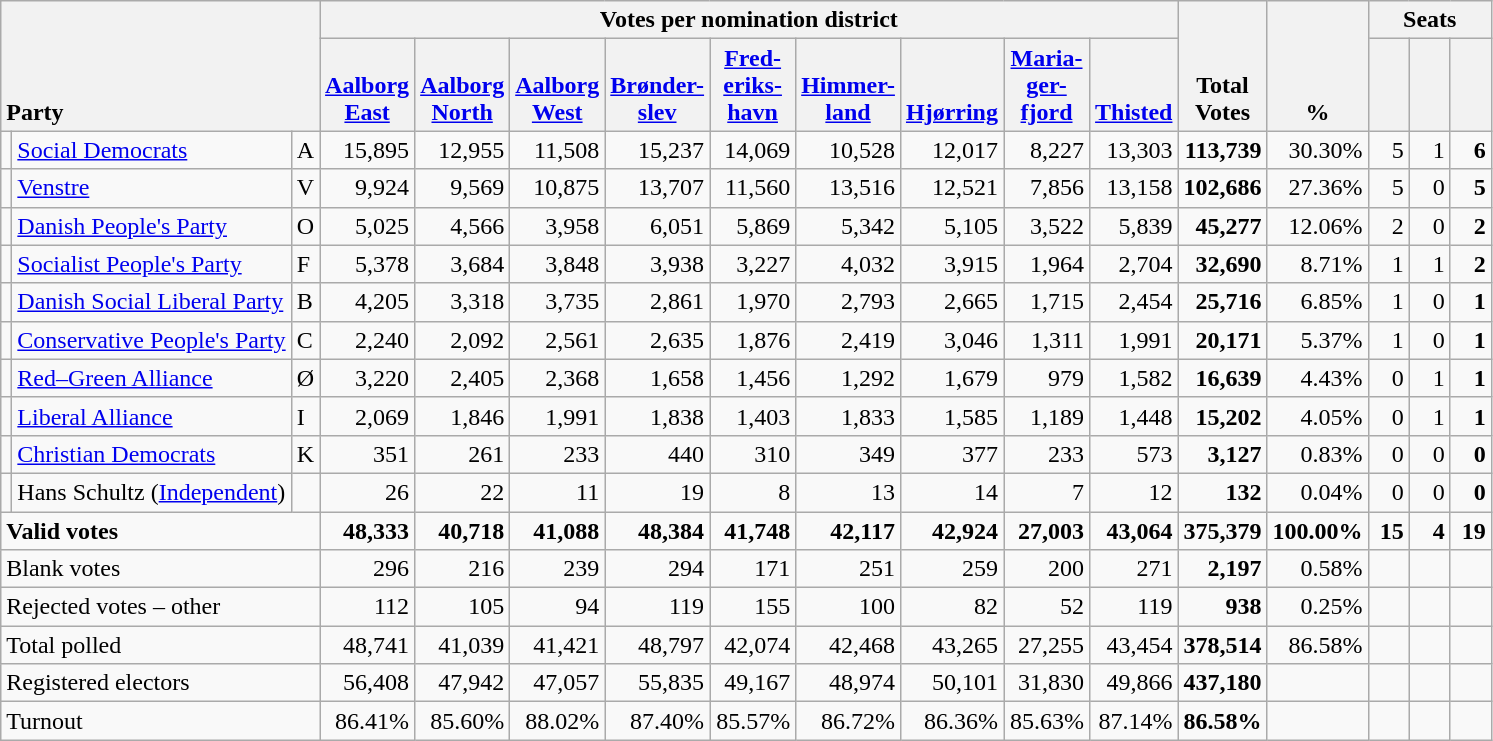<table class="wikitable" border="1" style="text-align:right;">
<tr>
<th style="text-align:left;" valign=bottom rowspan=2 colspan=3>Party</th>
<th colspan=9>Votes per nomination district</th>
<th align=center valign=bottom rowspan=2 width="50">Total Votes</th>
<th align=center valign=bottom rowspan=2 width="50">%</th>
<th colspan=3>Seats</th>
</tr>
<tr>
<th align=center valign=bottom width="50"><a href='#'>Aalborg East</a></th>
<th align="center" valign="bottom" width="50"><a href='#'>Aalborg North</a></th>
<th align="center" valign="bottom" width="50"><a href='#'>Aalborg West</a></th>
<th align="center" valign="bottom" width="50"><a href='#'>Brønder- slev</a></th>
<th align="center" valign="bottom" width="50"><a href='#'>Fred- eriks- havn</a></th>
<th align="center" valign="bottom" width="50"><a href='#'>Himmer- land</a></th>
<th align="center" valign="bottom" width="50"><a href='#'>Hjørring</a></th>
<th align="center" valign="bottom" width="50"><a href='#'>Maria- ger- fjord</a></th>
<th align="center" valign="bottom" width="50"><a href='#'>Thisted</a></th>
<th align="center" valign="bottom" width="20"><small></small></th>
<th align=center valign=bottom width="20"><small><a href='#'></a></small></th>
<th align=center valign=bottom width="20"><small></small></th>
</tr>
<tr>
<td></td>
<td align=left><a href='#'>Social Democrats</a></td>
<td align=left>A</td>
<td>15,895</td>
<td>12,955</td>
<td>11,508</td>
<td>15,237</td>
<td>14,069</td>
<td>10,528</td>
<td>12,017</td>
<td>8,227</td>
<td>13,303</td>
<td><strong>113,739</strong></td>
<td>30.30%</td>
<td>5</td>
<td>1</td>
<td><strong>6</strong></td>
</tr>
<tr>
<td></td>
<td align=left><a href='#'>Venstre</a></td>
<td align=left>V</td>
<td>9,924</td>
<td>9,569</td>
<td>10,875</td>
<td>13,707</td>
<td>11,560</td>
<td>13,516</td>
<td>12,521</td>
<td>7,856</td>
<td>13,158</td>
<td><strong>102,686</strong></td>
<td>27.36%</td>
<td>5</td>
<td>0</td>
<td><strong>5</strong></td>
</tr>
<tr>
<td></td>
<td align=left><a href='#'>Danish People's Party</a></td>
<td align=left>O</td>
<td>5,025</td>
<td>4,566</td>
<td>3,958</td>
<td>6,051</td>
<td>5,869</td>
<td>5,342</td>
<td>5,105</td>
<td>3,522</td>
<td>5,839</td>
<td><strong>45,277</strong></td>
<td>12.06%</td>
<td>2</td>
<td>0</td>
<td><strong>2</strong></td>
</tr>
<tr>
<td></td>
<td align=left><a href='#'>Socialist People's Party</a></td>
<td align=left>F</td>
<td>5,378</td>
<td>3,684</td>
<td>3,848</td>
<td>3,938</td>
<td>3,227</td>
<td>4,032</td>
<td>3,915</td>
<td>1,964</td>
<td>2,704</td>
<td><strong>32,690</strong></td>
<td>8.71%</td>
<td>1</td>
<td>1</td>
<td><strong>2</strong></td>
</tr>
<tr>
<td></td>
<td align=left><a href='#'>Danish Social Liberal Party</a></td>
<td align=left>B</td>
<td>4,205</td>
<td>3,318</td>
<td>3,735</td>
<td>2,861</td>
<td>1,970</td>
<td>2,793</td>
<td>2,665</td>
<td>1,715</td>
<td>2,454</td>
<td><strong>25,716</strong></td>
<td>6.85%</td>
<td>1</td>
<td>0</td>
<td><strong>1</strong></td>
</tr>
<tr>
<td></td>
<td align=left style="white-space: nowrap;"><a href='#'>Conservative People's Party</a></td>
<td align=left>C</td>
<td>2,240</td>
<td>2,092</td>
<td>2,561</td>
<td>2,635</td>
<td>1,876</td>
<td>2,419</td>
<td>3,046</td>
<td>1,311</td>
<td>1,991</td>
<td><strong>20,171</strong></td>
<td>5.37%</td>
<td>1</td>
<td>0</td>
<td><strong>1</strong></td>
</tr>
<tr>
<td></td>
<td align=left><a href='#'>Red–Green Alliance</a></td>
<td align=left>Ø</td>
<td>3,220</td>
<td>2,405</td>
<td>2,368</td>
<td>1,658</td>
<td>1,456</td>
<td>1,292</td>
<td>1,679</td>
<td>979</td>
<td>1,582</td>
<td><strong>16,639</strong></td>
<td>4.43%</td>
<td>0</td>
<td>1</td>
<td><strong>1</strong></td>
</tr>
<tr>
<td></td>
<td align=left><a href='#'>Liberal Alliance</a></td>
<td align=left>I</td>
<td>2,069</td>
<td>1,846</td>
<td>1,991</td>
<td>1,838</td>
<td>1,403</td>
<td>1,833</td>
<td>1,585</td>
<td>1,189</td>
<td>1,448</td>
<td><strong>15,202</strong></td>
<td>4.05%</td>
<td>0</td>
<td>1</td>
<td><strong>1</strong></td>
</tr>
<tr>
<td></td>
<td align=left><a href='#'>Christian Democrats</a></td>
<td align=left>K</td>
<td>351</td>
<td>261</td>
<td>233</td>
<td>440</td>
<td>310</td>
<td>349</td>
<td>377</td>
<td>233</td>
<td>573</td>
<td><strong>3,127</strong></td>
<td>0.83%</td>
<td>0</td>
<td>0</td>
<td><strong>0</strong></td>
</tr>
<tr>
<td></td>
<td align=left>Hans Schultz (<a href='#'>Independent</a>)</td>
<td></td>
<td>26</td>
<td>22</td>
<td>11</td>
<td>19</td>
<td>8</td>
<td>13</td>
<td>14</td>
<td>7</td>
<td>12</td>
<td><strong>132</strong></td>
<td>0.04%</td>
<td>0</td>
<td>0</td>
<td><strong>0</strong></td>
</tr>
<tr style="font-weight:bold">
<td align=left colspan=3>Valid votes</td>
<td>48,333</td>
<td>40,718</td>
<td>41,088</td>
<td>48,384</td>
<td>41,748</td>
<td>42,117</td>
<td>42,924</td>
<td>27,003</td>
<td>43,064</td>
<td>375,379</td>
<td>100.00%</td>
<td>15</td>
<td>4</td>
<td>19</td>
</tr>
<tr>
<td align=left colspan=3>Blank votes</td>
<td>296</td>
<td>216</td>
<td>239</td>
<td>294</td>
<td>171</td>
<td>251</td>
<td>259</td>
<td>200</td>
<td>271</td>
<td><strong>2,197</strong></td>
<td>0.58%</td>
<td></td>
<td></td>
<td></td>
</tr>
<tr>
<td align=left colspan=3>Rejected votes – other</td>
<td>112</td>
<td>105</td>
<td>94</td>
<td>119</td>
<td>155</td>
<td>100</td>
<td>82</td>
<td>52</td>
<td>119</td>
<td><strong>938</strong></td>
<td>0.25%</td>
<td></td>
<td></td>
<td></td>
</tr>
<tr>
<td align=left colspan=3>Total polled</td>
<td>48,741</td>
<td>41,039</td>
<td>41,421</td>
<td>48,797</td>
<td>42,074</td>
<td>42,468</td>
<td>43,265</td>
<td>27,255</td>
<td>43,454</td>
<td><strong>378,514</strong></td>
<td>86.58%</td>
<td></td>
<td></td>
<td></td>
</tr>
<tr>
<td align=left colspan=3>Registered electors</td>
<td>56,408</td>
<td>47,942</td>
<td>47,057</td>
<td>55,835</td>
<td>49,167</td>
<td>48,974</td>
<td>50,101</td>
<td>31,830</td>
<td>49,866</td>
<td><strong>437,180</strong></td>
<td></td>
<td></td>
<td></td>
<td></td>
</tr>
<tr>
<td align=left colspan=3>Turnout</td>
<td>86.41%</td>
<td>85.60%</td>
<td>88.02%</td>
<td>87.40%</td>
<td>85.57%</td>
<td>86.72%</td>
<td>86.36%</td>
<td>85.63%</td>
<td>87.14%</td>
<td><strong>86.58%</strong></td>
<td></td>
<td></td>
<td></td>
<td></td>
</tr>
</table>
